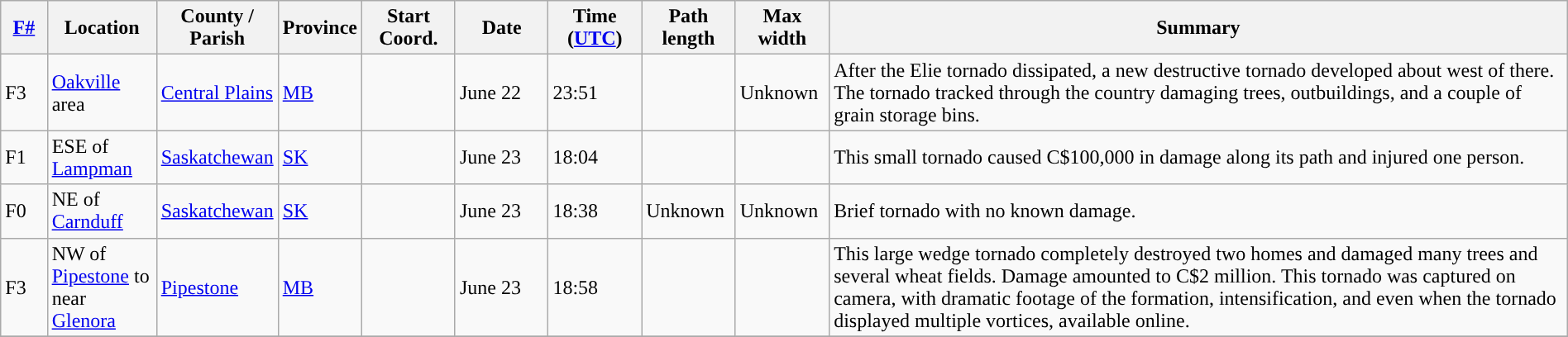<table class="wikitable sortable" style="width:100%;">
<tr>
<th scope="col"  style="width:3%; text-align:center;"><a href='#'>F#</a></th>
<th scope="col"  style="width:7%; text-align:center;" class="unsortable">Location</th>
<th scope="col"  style="width:6%; text-align:center;" class="unsortable">County / Parish</th>
<th scope="col"  style="width:5%; text-align:center;">Province</th>
<th scope="col"  style="width:6%; text-align:center;">Start Coord.</th>
<th scope="col"  style="width:6%; text-align:center;">Date</th>
<th scope="col"  style="width:6%; text-align:center;">Time (<a href='#'>UTC</a>)</th>
<th scope="col"  style="width:6%; text-align:center;">Path length</th>
<th scope="col"  style="width:6%; text-align:center;">Max width</th>
<th scope="col" class="unsortable" style="width:48%; text-align:center;">Summary</th>
</tr>
<tr>
<td>F3</td>
<td><a href='#'>Oakville</a> area</td>
<td><a href='#'>Central Plains</a></td>
<td><a href='#'>MB</a></td>
<td></td>
<td>June 22</td>
<td>23:51</td>
<td></td>
<td>Unknown</td>
<td>After the Elie tornado dissipated, a new destructive tornado developed about  west of there. The tornado tracked through the country damaging trees, outbuildings, and a couple of grain storage bins.</td>
</tr>
<tr>
<td>F1</td>
<td>ESE of <a href='#'>Lampman</a></td>
<td><a href='#'>Saskatchewan</a></td>
<td><a href='#'>SK</a></td>
<td></td>
<td>June 23</td>
<td>18:04</td>
<td></td>
<td></td>
<td>This small tornado caused C$100,000 in damage along its path and injured one person.</td>
</tr>
<tr>
<td>F0</td>
<td>NE of <a href='#'>Carnduff</a></td>
<td><a href='#'>Saskatchewan</a></td>
<td><a href='#'>SK</a></td>
<td></td>
<td>June 23</td>
<td>18:38</td>
<td>Unknown</td>
<td>Unknown</td>
<td>Brief tornado with no known damage.</td>
</tr>
<tr>
<td>F3</td>
<td>NW of <a href='#'>Pipestone</a> to near <a href='#'>Glenora</a></td>
<td><a href='#'>Pipestone</a></td>
<td><a href='#'>MB</a></td>
<td></td>
<td>June 23</td>
<td>18:58</td>
<td></td>
<td></td>
<td>This large wedge tornado completely destroyed two homes and damaged many trees and several wheat fields. Damage amounted to C$2 million. This tornado was captured on camera, with dramatic footage of the formation, intensification, and even when the tornado displayed multiple vortices, available online.</td>
</tr>
<tr>
</tr>
</table>
